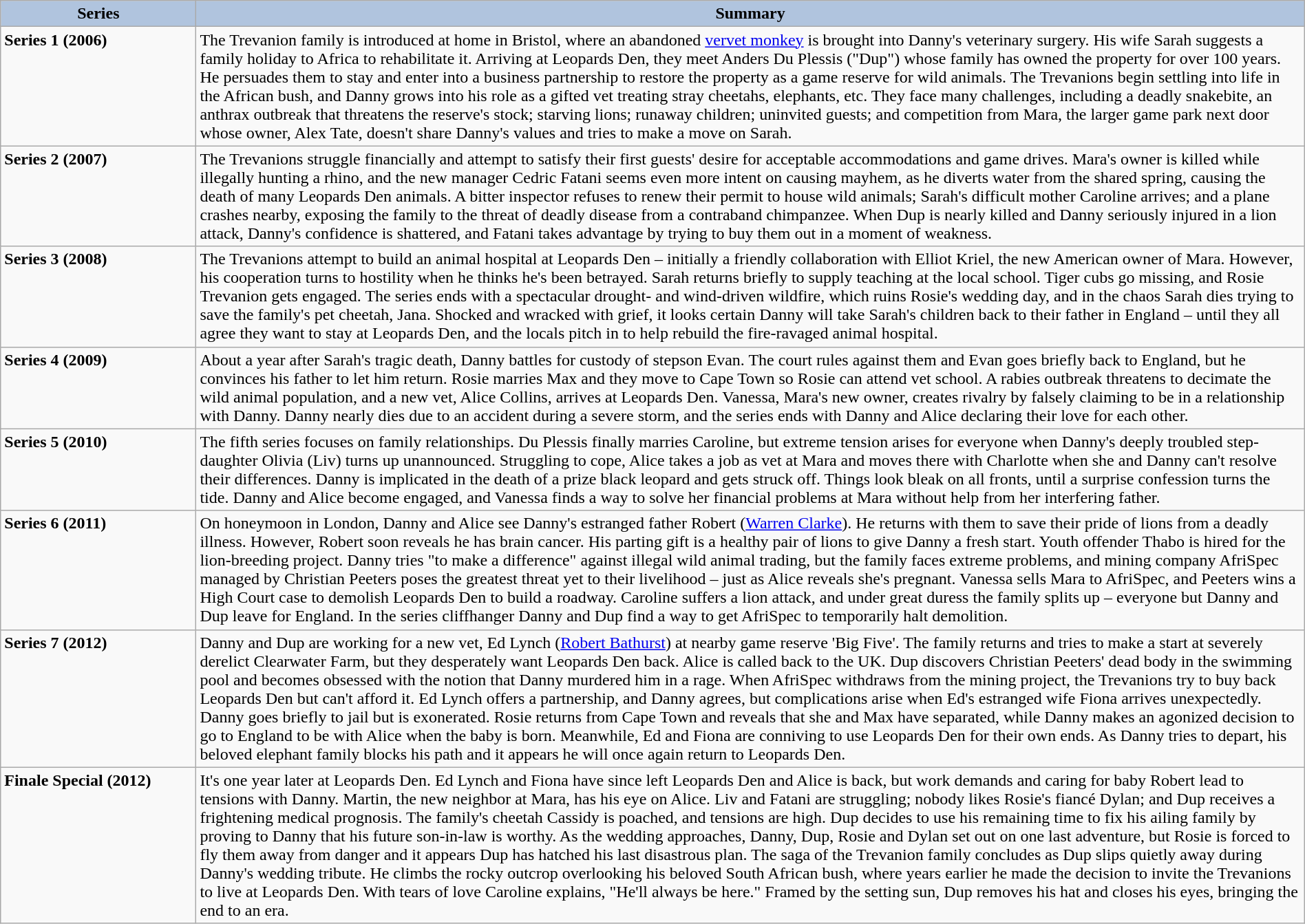<table class="wikitable" width="100%">
<tr>
<th style="background:#B0C4DE;">Series</th>
<th style="background:#B0C4DE;">Summary</th>
</tr>
<tr valign="top">
<td width="15%"><strong>Series 1 (2006)</strong></td>
<td width="85%">The Trevanion family is introduced at home in Bristol, where an abandoned <a href='#'>vervet monkey</a> is brought into Danny's veterinary surgery. His wife Sarah suggests a family holiday to Africa to rehabilitate it. Arriving at Leopards Den, they meet Anders Du Plessis ("Dup") whose family has owned the property for over 100 years. He persuades them to stay and enter into a business partnership to restore the property as a game reserve for wild animals. The Trevanions begin settling into life in the African bush, and Danny grows into his role as a gifted vet treating stray cheetahs, elephants, etc. They face many challenges, including a deadly snakebite, an anthrax outbreak that threatens the reserve's stock; starving lions; runaway children; uninvited guests; and competition from Mara, the larger game park next door whose owner, Alex Tate, doesn't share Danny's values and tries to make a move on Sarah.</td>
</tr>
<tr valign="top">
<td><strong>Series 2 (2007)</strong></td>
<td>The Trevanions struggle financially and attempt to satisfy their first guests' desire for acceptable accommodations and game drives. Mara's owner is killed while illegally hunting a rhino, and the new manager Cedric Fatani seems even more intent on causing mayhem, as he diverts water from the shared spring, causing the death of many Leopards Den animals. A bitter inspector refuses to renew their permit to house wild animals; Sarah's difficult mother Caroline arrives; and a plane crashes nearby, exposing the family to the threat of deadly disease from a contraband chimpanzee. When Dup is nearly killed and Danny seriously injured in a lion attack, Danny's confidence is shattered, and Fatani takes advantage by trying to buy them out in a moment of weakness.</td>
</tr>
<tr valign="top">
<td><strong>Series 3 (2008)</strong></td>
<td>The Trevanions attempt to build an animal hospital at Leopards Den – initially a friendly collaboration with Elliot Kriel, the new American owner of Mara. However, his cooperation turns to hostility when he thinks he's been betrayed. Sarah returns briefly to supply teaching at the local school. Tiger cubs go missing, and Rosie Trevanion gets engaged. The series ends with a spectacular drought- and wind-driven wildfire, which ruins Rosie's wedding day, and in the chaos Sarah dies trying to save the family's pet cheetah, Jana. Shocked and wracked with grief, it looks certain Danny will take Sarah's children back to their father in England – until they all agree they want to stay at Leopards Den, and the locals pitch in to help rebuild the fire-ravaged animal hospital.</td>
</tr>
<tr valign="top">
<td><strong>Series 4 (2009)</strong></td>
<td>About a year after Sarah's tragic death, Danny battles for custody of stepson Evan. The court rules against them and Evan goes briefly back to England, but he convinces his father to let him return. Rosie marries Max and they move to Cape Town so Rosie can attend vet school. A rabies outbreak threatens to decimate the wild animal population, and a new vet, Alice Collins, arrives at Leopards Den. Vanessa, Mara's new owner, creates rivalry by falsely claiming to be in a relationship with Danny. Danny nearly dies due to an accident during a severe storm, and the series ends with Danny and Alice declaring their love for each other.</td>
</tr>
<tr valign="top">
<td><strong>Series 5 (2010)</strong></td>
<td>The fifth series focuses on family relationships. Du Plessis finally marries Caroline, but extreme tension arises for everyone when Danny's deeply troubled step-daughter Olivia (Liv) turns up unannounced. Struggling to cope, Alice takes a job as vet at Mara and moves there with Charlotte when she and Danny can't resolve their differences. Danny is implicated in the death of a prize black leopard and gets struck off. Things look bleak on all fronts, until a surprise confession turns the tide. Danny and Alice become engaged, and Vanessa finds a way to solve her financial problems at Mara without help from her interfering father.</td>
</tr>
<tr valign="top">
<td><strong>Series 6 (2011)</strong></td>
<td>On honeymoon in London, Danny and Alice see Danny's estranged father Robert (<a href='#'>Warren Clarke</a>). He returns with them to save their pride of lions from a deadly illness. However, Robert soon reveals he has brain cancer. His parting gift is a healthy pair of lions to give Danny a fresh start. Youth offender Thabo is hired for the lion-breeding project. Danny tries "to make a difference" against illegal wild animal trading, but the family faces extreme problems, and mining company AfriSpec managed by Christian Peeters poses the greatest threat yet to their livelihood – just as Alice reveals she's pregnant. Vanessa sells Mara to AfriSpec, and Peeters wins a High Court case to demolish Leopards Den to build a roadway. Caroline suffers a lion attack, and under great duress the family splits up – everyone but Danny and Dup leave for England. In the series cliffhanger Danny and Dup find a way to get AfriSpec to temporarily halt demolition.</td>
</tr>
<tr valign="top">
<td><strong>Series 7 (2012)</strong></td>
<td>Danny and Dup are working for a new vet, Ed Lynch (<a href='#'>Robert Bathurst</a>) at nearby game reserve 'Big Five'. The family returns and tries to make a start at severely derelict Clearwater Farm, but they desperately want Leopards Den back. Alice is called back to the UK. Dup discovers Christian Peeters' dead body in the swimming pool and becomes obsessed with the notion that Danny murdered him in a rage. When AfriSpec withdraws from the mining project, the Trevanions try to buy back Leopards Den but can't afford it. Ed Lynch offers a partnership, and Danny agrees, but complications arise when Ed's estranged wife Fiona arrives unexpectedly. Danny goes briefly to jail but is exonerated. Rosie returns from Cape Town and reveals that she and Max have separated, while Danny makes an agonized decision to go to England to be with Alice when the baby is born. Meanwhile, Ed and Fiona are conniving to use Leopards Den for their own ends. As Danny tries to depart, his beloved elephant family blocks his path and it appears he will once again return to Leopards Den.</td>
</tr>
<tr valign="top">
<td><strong>Finale Special (2012)</strong></td>
<td>It's one year later at Leopards Den. Ed Lynch and Fiona have since left Leopards Den and Alice is back, but work demands and caring for baby Robert lead to tensions with Danny. Martin, the new neighbor at Mara, has his eye on Alice. Liv and Fatani are struggling; nobody likes Rosie's fiancé Dylan; and Dup receives a frightening medical prognosis. The family's cheetah Cassidy is poached, and tensions are high. Dup decides to use his remaining time to fix his ailing family by proving to Danny that his future son-in-law is worthy. As the wedding approaches, Danny, Dup, Rosie and Dylan set out on one last adventure, but Rosie is forced to fly them away from danger and it appears Dup has hatched his last disastrous plan. The saga of the Trevanion family concludes as Dup slips quietly away during Danny's wedding tribute. He climbs the rocky outcrop overlooking his beloved South African bush, where years earlier he made the decision to invite the Trevanions to live at Leopards Den. With tears of love Caroline explains, "He'll always be here." Framed by the setting sun, Dup removes his hat and closes his eyes, bringing the end to an era.</td>
</tr>
</table>
